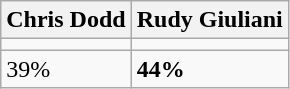<table class="wikitable">
<tr>
<th>Chris Dodd</th>
<th>Rudy Giuliani</th>
</tr>
<tr>
<td></td>
<td></td>
</tr>
<tr>
<td>39%</td>
<td><strong>44%</strong></td>
</tr>
</table>
